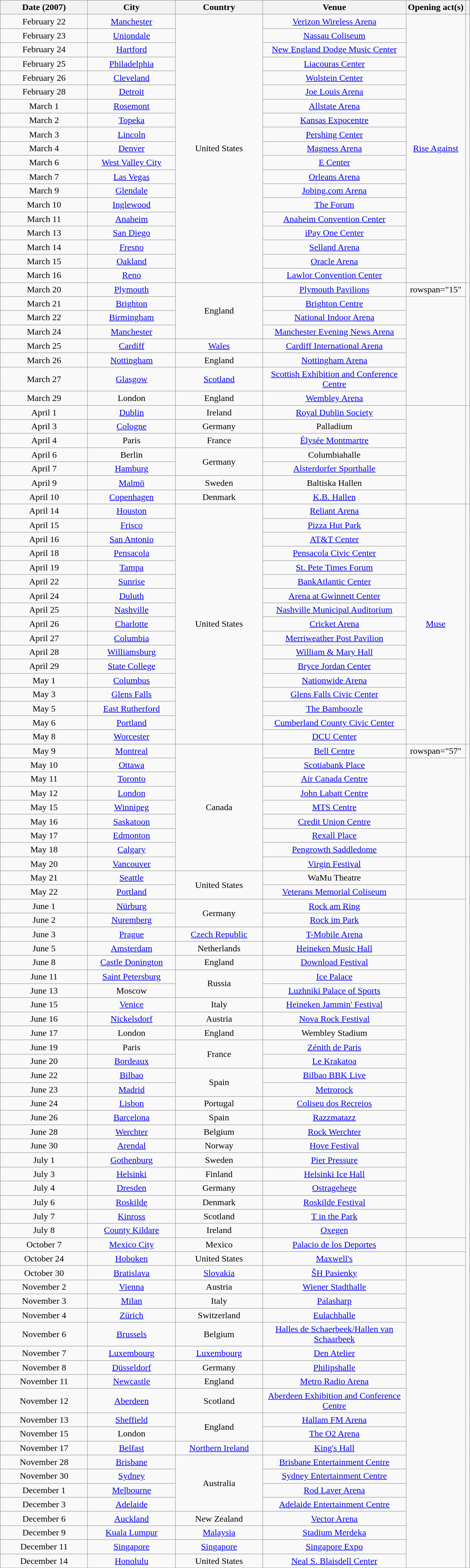<table class="wikitable" style="text-align:center;">
<tr>
<th style="width:150px;">Date (2007)</th>
<th style="width:150px;">City</th>
<th style="width:150px;">Country</th>
<th style="width:250px;">Venue</th>
<th>Opening act(s)</th>
<th></th>
</tr>
<tr>
<td>February 22</td>
<td><a href='#'>Manchester</a></td>
<td rowspan="19">United States</td>
<td><a href='#'>Verizon Wireless Arena</a></td>
<td rowspan="19"><a href='#'>Rise Against</a></td>
<td rowspan="19"></td>
</tr>
<tr>
<td>February 23</td>
<td><a href='#'>Uniondale</a></td>
<td><a href='#'>Nassau Coliseum</a></td>
</tr>
<tr>
<td>February 24</td>
<td><a href='#'>Hartford</a></td>
<td><a href='#'>New England Dodge Music Center</a></td>
</tr>
<tr>
<td>February 25</td>
<td><a href='#'>Philadelphia</a></td>
<td><a href='#'>Liacouras Center</a></td>
</tr>
<tr>
<td>February 26</td>
<td><a href='#'>Cleveland</a></td>
<td><a href='#'>Wolstein Center</a></td>
</tr>
<tr>
<td>February 28</td>
<td><a href='#'>Detroit</a></td>
<td><a href='#'>Joe Louis Arena</a></td>
</tr>
<tr>
<td>March 1</td>
<td><a href='#'>Rosemont</a></td>
<td><a href='#'>Allstate Arena</a></td>
</tr>
<tr>
<td>March 2</td>
<td><a href='#'>Topeka</a></td>
<td><a href='#'>Kansas Expocentre</a></td>
</tr>
<tr>
<td>March 3</td>
<td><a href='#'>Lincoln</a></td>
<td><a href='#'>Pershing Center</a></td>
</tr>
<tr>
<td>March 4</td>
<td><a href='#'>Denver</a></td>
<td><a href='#'>Magness Arena</a></td>
</tr>
<tr>
<td>March 6</td>
<td><a href='#'>West Valley City</a></td>
<td><a href='#'>E Center</a></td>
</tr>
<tr>
<td>March 7</td>
<td><a href='#'>Las Vegas</a></td>
<td><a href='#'>Orleans Arena</a></td>
</tr>
<tr>
<td>March 9</td>
<td><a href='#'>Glendale</a></td>
<td><a href='#'>Jobing.com Arena</a></td>
</tr>
<tr>
<td>March 10</td>
<td><a href='#'>Inglewood</a></td>
<td><a href='#'>The Forum</a></td>
</tr>
<tr>
<td>March 11</td>
<td><a href='#'>Anaheim</a></td>
<td><a href='#'>Anaheim Convention Center</a></td>
</tr>
<tr>
<td>March 13</td>
<td><a href='#'>San Diego</a></td>
<td><a href='#'>iPay One Center</a></td>
</tr>
<tr>
<td>March 14</td>
<td><a href='#'>Fresno</a></td>
<td><a href='#'>Selland Arena</a></td>
</tr>
<tr>
<td>March 15</td>
<td><a href='#'>Oakland</a></td>
<td><a href='#'>Oracle Arena</a></td>
</tr>
<tr>
<td>March 16</td>
<td><a href='#'>Reno</a></td>
<td><a href='#'>Lawlor Convention Center</a></td>
</tr>
<tr>
<td>March 20</td>
<td><a href='#'>Plymouth</a></td>
<td rowspan="4">England</td>
<td><a href='#'>Plymouth Pavilions</a></td>
<td>rowspan="15" </td>
<td rowspan="8"></td>
</tr>
<tr>
<td>March 21</td>
<td><a href='#'>Brighton</a></td>
<td><a href='#'>Brighton Centre</a></td>
</tr>
<tr>
<td>March 22</td>
<td><a href='#'>Birmingham</a></td>
<td><a href='#'>National Indoor Arena</a></td>
</tr>
<tr>
<td>March 24</td>
<td><a href='#'>Manchester</a></td>
<td><a href='#'>Manchester Evening News Arena</a></td>
</tr>
<tr>
<td>March 25</td>
<td><a href='#'>Cardiff</a></td>
<td><a href='#'>Wales</a></td>
<td><a href='#'>Cardiff International Arena</a></td>
</tr>
<tr>
<td>March 26</td>
<td><a href='#'>Nottingham</a></td>
<td>England</td>
<td><a href='#'>Nottingham Arena</a></td>
</tr>
<tr>
<td>March 27</td>
<td><a href='#'>Glasgow</a></td>
<td><a href='#'>Scotland</a></td>
<td><a href='#'>Scottish Exhibition and Conference Centre</a></td>
</tr>
<tr>
<td>March 29</td>
<td>London</td>
<td>England</td>
<td><a href='#'>Wembley Arena</a></td>
</tr>
<tr>
<td>April 1</td>
<td><a href='#'>Dublin</a></td>
<td>Ireland</td>
<td><a href='#'>Royal Dublin Society</a></td>
<td rowspan="7"></td>
</tr>
<tr>
<td>April 3</td>
<td><a href='#'>Cologne</a></td>
<td>Germany</td>
<td>Palladium</td>
</tr>
<tr>
<td>April 4</td>
<td>Paris</td>
<td>France</td>
<td><a href='#'>Élysée Montmartre</a></td>
</tr>
<tr>
<td>April 6</td>
<td>Berlin</td>
<td rowspan="2">Germany</td>
<td>Columbiahalle</td>
</tr>
<tr>
<td>April 7</td>
<td><a href='#'>Hamburg</a></td>
<td><a href='#'>Alsterdorfer Sporthalle</a></td>
</tr>
<tr>
<td>April 9</td>
<td><a href='#'>Malmö</a></td>
<td>Sweden</td>
<td>Baltiska Hallen</td>
</tr>
<tr>
<td>April 10</td>
<td><a href='#'>Copenhagen</a></td>
<td>Denmark</td>
<td><a href='#'>K.B. Hallen</a></td>
</tr>
<tr>
<td>April 14</td>
<td><a href='#'>Houston</a></td>
<td rowspan="17">United States</td>
<td><a href='#'>Reliant Arena</a></td>
<td rowspan="17"><a href='#'>Muse</a></td>
<td rowspan="17"></td>
</tr>
<tr>
<td>April 15</td>
<td><a href='#'>Frisco</a></td>
<td><a href='#'>Pizza Hut Park</a></td>
</tr>
<tr>
<td>April 16</td>
<td><a href='#'>San Antonio</a></td>
<td><a href='#'>AT&T Center</a></td>
</tr>
<tr>
<td>April 18</td>
<td><a href='#'>Pensacola</a></td>
<td><a href='#'>Pensacola Civic Center</a></td>
</tr>
<tr>
<td>April 19</td>
<td><a href='#'>Tampa</a></td>
<td><a href='#'>St. Pete Times Forum</a></td>
</tr>
<tr>
<td>April 22</td>
<td><a href='#'>Sunrise</a></td>
<td><a href='#'>BankAtlantic Center</a></td>
</tr>
<tr>
<td>April 24</td>
<td><a href='#'>Duluth</a></td>
<td><a href='#'>Arena at Gwinnett Center</a></td>
</tr>
<tr>
<td>April 25</td>
<td><a href='#'>Nashville</a></td>
<td><a href='#'>Nashville Municipal Auditorium</a></td>
</tr>
<tr>
<td>April 26</td>
<td><a href='#'>Charlotte</a></td>
<td><a href='#'>Cricket Arena</a></td>
</tr>
<tr>
<td>April 27</td>
<td><a href='#'>Columbia</a></td>
<td><a href='#'>Merriweather Post Pavilion</a></td>
</tr>
<tr>
<td>April 28</td>
<td><a href='#'>Williamsburg</a></td>
<td><a href='#'>William & Mary Hall</a></td>
</tr>
<tr>
<td>April 29</td>
<td><a href='#'>State College</a></td>
<td><a href='#'>Bryce Jordan Center</a></td>
</tr>
<tr>
<td>May 1</td>
<td><a href='#'>Columbus</a></td>
<td><a href='#'>Nationwide Arena</a></td>
</tr>
<tr>
<td>May 3</td>
<td><a href='#'>Glens Falls</a></td>
<td><a href='#'>Glens Falls Civic Center</a></td>
</tr>
<tr>
<td>May 5</td>
<td><a href='#'>East Rutherford</a></td>
<td><a href='#'>The Bamboozle</a></td>
</tr>
<tr>
<td>May 6</td>
<td><a href='#'>Portland</a></td>
<td><a href='#'>Cumberland County Civic Center</a></td>
</tr>
<tr>
<td>May 8</td>
<td><a href='#'>Worcester</a></td>
<td><a href='#'>DCU Center</a></td>
</tr>
<tr>
<td>May 9</td>
<td><a href='#'>Montreal</a></td>
<td rowspan="9">Canada</td>
<td><a href='#'>Bell Centre</a></td>
<td>rowspan="57" </td>
<td rowspan="8"></td>
</tr>
<tr>
<td>May 10</td>
<td><a href='#'>Ottawa</a></td>
<td><a href='#'>Scotiabank Place</a></td>
</tr>
<tr>
<td>May 11</td>
<td><a href='#'>Toronto</a></td>
<td><a href='#'>Air Canada Centre</a></td>
</tr>
<tr>
<td>May 12</td>
<td><a href='#'>London</a></td>
<td><a href='#'>John Labatt Centre</a></td>
</tr>
<tr>
<td>May 15</td>
<td><a href='#'>Winnipeg</a></td>
<td><a href='#'>MTS Centre</a></td>
</tr>
<tr>
<td>May 16</td>
<td><a href='#'>Saskatoon</a></td>
<td><a href='#'>Credit Union Centre</a></td>
</tr>
<tr>
<td>May 17</td>
<td><a href='#'>Edmonton</a></td>
<td><a href='#'>Rexall Place</a></td>
</tr>
<tr>
<td>May 18</td>
<td><a href='#'>Calgary</a></td>
<td><a href='#'>Pengrowth Saddledome</a></td>
</tr>
<tr>
<td>May 20</td>
<td><a href='#'>Vancouver</a></td>
<td><a href='#'>Virgin Festival</a></td>
<td rowspan="3"></td>
</tr>
<tr>
<td>May 21</td>
<td><a href='#'>Seattle</a></td>
<td rowspan="2">United States</td>
<td>WaMu Theatre</td>
</tr>
<tr>
<td>May 22</td>
<td><a href='#'>Portland</a></td>
<td><a href='#'>Veterans Memorial Coliseum</a></td>
</tr>
<tr>
<td>June 1</td>
<td><a href='#'>Nürburg</a></td>
<td rowspan="2">Germany</td>
<td><a href='#'>Rock am Ring</a></td>
<td rowspan="24"></td>
</tr>
<tr>
<td>June 2</td>
<td><a href='#'>Nuremberg</a></td>
<td><a href='#'>Rock im Park</a></td>
</tr>
<tr>
<td>June 3</td>
<td><a href='#'>Prague</a></td>
<td><a href='#'>Czech Republic</a></td>
<td><a href='#'>T-Mobile Arena</a></td>
</tr>
<tr>
<td>June 5</td>
<td><a href='#'>Amsterdam</a></td>
<td>Netherlands</td>
<td><a href='#'>Heineken Music Hall</a></td>
</tr>
<tr>
<td>June 8</td>
<td><a href='#'>Castle Donington</a></td>
<td>England</td>
<td><a href='#'>Download Festival</a></td>
</tr>
<tr>
<td>June 11</td>
<td><a href='#'>Saint Petersburg</a></td>
<td rowspan="2">Russia</td>
<td><a href='#'>Ice Palace</a></td>
</tr>
<tr>
<td>June 13</td>
<td>Moscow</td>
<td><a href='#'>Luzhniki Palace of Sports</a></td>
</tr>
<tr>
<td>June 15</td>
<td><a href='#'>Venice</a></td>
<td>Italy</td>
<td><a href='#'>Heineken Jammin' Festival</a></td>
</tr>
<tr>
<td>June 16</td>
<td><a href='#'>Nickelsdorf</a></td>
<td>Austria</td>
<td><a href='#'>Nova Rock Festival</a></td>
</tr>
<tr>
<td>June 17</td>
<td>London</td>
<td>England</td>
<td>Wembley Stadium</td>
</tr>
<tr>
<td>June 19</td>
<td>Paris</td>
<td rowspan="2">France</td>
<td><a href='#'>Zénith de Paris</a></td>
</tr>
<tr>
<td>June 20</td>
<td><a href='#'>Bordeaux</a></td>
<td><a href='#'>Le Krakatoa</a></td>
</tr>
<tr>
<td>June 22</td>
<td><a href='#'>Bilbao</a></td>
<td rowspan="2">Spain</td>
<td><a href='#'>Bilbao BBK Live</a></td>
</tr>
<tr>
<td>June 23</td>
<td><a href='#'>Madrid</a></td>
<td><a href='#'>Metrorock</a></td>
</tr>
<tr>
<td>June 24</td>
<td><a href='#'>Lisbon</a></td>
<td>Portugal</td>
<td><a href='#'>Coliseu dos Recreios</a></td>
</tr>
<tr>
<td>June 26</td>
<td><a href='#'>Barcelona</a></td>
<td>Spain</td>
<td><a href='#'>Razzmatazz</a></td>
</tr>
<tr>
<td>June 28</td>
<td><a href='#'>Werchter</a></td>
<td>Belgium</td>
<td><a href='#'>Rock Werchter</a></td>
</tr>
<tr>
<td>June 30</td>
<td><a href='#'>Arendal</a></td>
<td>Norway</td>
<td><a href='#'>Hove Festival</a></td>
</tr>
<tr>
<td>July 1</td>
<td><a href='#'>Gothenburg</a></td>
<td>Sweden</td>
<td><a href='#'>Pier Pressure</a></td>
</tr>
<tr>
<td>July 3</td>
<td><a href='#'>Helsinki</a></td>
<td>Finland</td>
<td><a href='#'>Helsinki Ice Hall</a></td>
</tr>
<tr>
<td>July 4</td>
<td><a href='#'>Dresden</a></td>
<td>Germany</td>
<td><a href='#'>Ostragehege</a></td>
</tr>
<tr>
<td>July 6</td>
<td><a href='#'>Roskilde</a></td>
<td>Denmark</td>
<td><a href='#'>Roskilde Festival</a></td>
</tr>
<tr>
<td>July 7</td>
<td><a href='#'>Kinross</a></td>
<td>Scotland</td>
<td><a href='#'>T in the Park</a></td>
</tr>
<tr>
<td>July 8</td>
<td><a href='#'>County Kildare</a></td>
<td>Ireland</td>
<td><a href='#'>Oxegen</a></td>
</tr>
<tr>
<td>October 7</td>
<td><a href='#'>Mexico City</a></td>
<td>Mexico</td>
<td><a href='#'>Palacio de los Deportes</a></td>
<td></td>
</tr>
<tr>
<td>October 24</td>
<td><a href='#'>Hoboken</a></td>
<td>United States</td>
<td><a href='#'>Maxwell's</a></td>
<td></td>
</tr>
<tr>
<td>October 30</td>
<td><a href='#'>Bratislava</a></td>
<td><a href='#'>Slovakia</a></td>
<td><a href='#'>ŠH Pasienky</a></td>
<td rowspan="20"></td>
</tr>
<tr>
<td>November 2</td>
<td><a href='#'>Vienna</a></td>
<td>Austria</td>
<td><a href='#'>Wiener Stadthalle</a></td>
</tr>
<tr>
<td>November 3</td>
<td><a href='#'>Milan</a></td>
<td>Italy</td>
<td><a href='#'>Palasharp</a></td>
</tr>
<tr>
<td>November 4</td>
<td><a href='#'>Zürich</a></td>
<td>Switzerland</td>
<td><a href='#'>Eulachhalle</a></td>
</tr>
<tr>
<td>November 6</td>
<td><a href='#'>Brussels</a></td>
<td>Belgium</td>
<td><a href='#'>Halles de Schaerbeek/Hallen van Schaarbeek</a></td>
</tr>
<tr>
<td>November 7</td>
<td><a href='#'>Luxembourg</a></td>
<td><a href='#'>Luxembourg</a></td>
<td><a href='#'>Den Atelier</a></td>
</tr>
<tr>
<td>November 8</td>
<td><a href='#'>Düsseldorf</a></td>
<td>Germany</td>
<td><a href='#'>Philipshalle</a></td>
</tr>
<tr>
<td>November 11</td>
<td><a href='#'>Newcastle</a></td>
<td>England</td>
<td><a href='#'>Metro Radio Arena</a></td>
</tr>
<tr>
<td>November 12</td>
<td><a href='#'>Aberdeen</a></td>
<td>Scotland</td>
<td><a href='#'>Aberdeen Exhibition and Conference Centre</a></td>
</tr>
<tr>
<td>November 13</td>
<td><a href='#'>Sheffield</a></td>
<td rowspan="2">England</td>
<td><a href='#'>Hallam FM Arena</a></td>
</tr>
<tr>
<td>November 15</td>
<td>London</td>
<td><a href='#'>The O2 Arena</a></td>
</tr>
<tr>
<td>November 17</td>
<td><a href='#'>Belfast</a></td>
<td><a href='#'>Northern Ireland</a></td>
<td><a href='#'>King's Hall</a></td>
</tr>
<tr>
<td>November 28</td>
<td><a href='#'>Brisbane</a></td>
<td rowspan="4">Australia</td>
<td><a href='#'>Brisbane Entertainment Centre</a></td>
</tr>
<tr>
<td>November 30</td>
<td><a href='#'>Sydney</a></td>
<td><a href='#'>Sydney Entertainment Centre</a></td>
</tr>
<tr>
<td>December 1</td>
<td><a href='#'>Melbourne</a></td>
<td><a href='#'>Rod Laver Arena</a></td>
</tr>
<tr>
<td>December 3</td>
<td><a href='#'>Adelaide</a></td>
<td><a href='#'>Adelaide Entertainment Centre</a></td>
</tr>
<tr>
<td>December 6</td>
<td><a href='#'>Auckland</a></td>
<td>New Zealand</td>
<td><a href='#'>Vector Arena</a></td>
</tr>
<tr>
<td>December 9</td>
<td><a href='#'>Kuala Lumpur</a></td>
<td><a href='#'>Malaysia</a></td>
<td><a href='#'>Stadium Merdeka</a></td>
</tr>
<tr>
<td>December 11</td>
<td><a href='#'>Singapore</a></td>
<td><a href='#'>Singapore</a></td>
<td><a href='#'>Singapore Expo</a></td>
</tr>
<tr>
<td>December 14</td>
<td><a href='#'>Honolulu</a></td>
<td>United States</td>
<td><a href='#'>Neal S. Blaisdell Center</a></td>
</tr>
</table>
